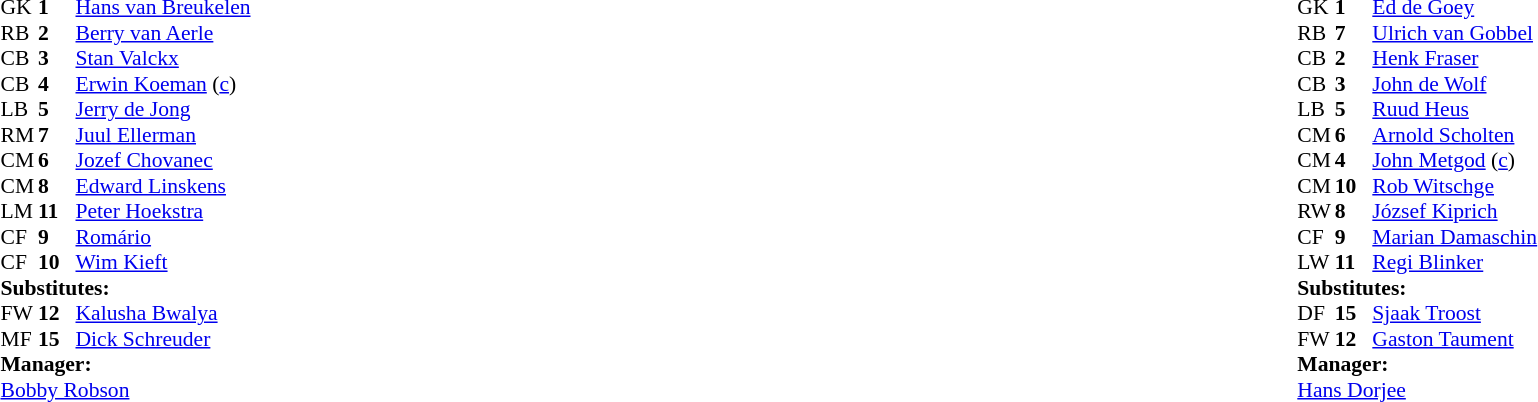<table style="width:100%;">
<tr>
<td style="vertical-align:top; width:50%;"><br><table style="font-size: 90%" cellspacing="0" cellpadding="0">
<tr>
<td colspan="4"></td>
</tr>
<tr>
<th width=25></th>
<th width=25></th>
</tr>
<tr>
<td>GK</td>
<td><strong>1</strong></td>
<td> <a href='#'>Hans van Breukelen</a></td>
</tr>
<tr>
<td>RB</td>
<td><strong>2</strong></td>
<td> <a href='#'>Berry van Aerle</a></td>
</tr>
<tr>
<td>CB</td>
<td><strong>3</strong></td>
<td> <a href='#'>Stan Valckx</a></td>
</tr>
<tr>
<td>CB</td>
<td><strong>4</strong></td>
<td> <a href='#'>Erwin Koeman</a> (<a href='#'>c</a>)</td>
</tr>
<tr>
<td>LB</td>
<td><strong>5</strong></td>
<td> <a href='#'>Jerry de Jong</a></td>
<td></td>
</tr>
<tr>
<td>RM</td>
<td><strong>7</strong></td>
<td> <a href='#'>Juul Ellerman</a></td>
</tr>
<tr>
<td>CM</td>
<td><strong>6</strong></td>
<td> <a href='#'>Jozef Chovanec</a></td>
</tr>
<tr>
<td>CM</td>
<td><strong>8</strong></td>
<td> <a href='#'>Edward Linskens</a></td>
</tr>
<tr>
<td>LM</td>
<td><strong>11</strong></td>
<td> <a href='#'>Peter Hoekstra</a></td>
</tr>
<tr>
<td>CF</td>
<td><strong>9</strong></td>
<td> <a href='#'>Romário</a></td>
<td></td>
<td></td>
</tr>
<tr>
<td>CF</td>
<td><strong>10</strong></td>
<td> <a href='#'>Wim Kieft</a></td>
<td></td>
<td></td>
</tr>
<tr>
<td colspan=3><strong>Substitutes:</strong></td>
</tr>
<tr>
<td>FW</td>
<td><strong>12</strong></td>
<td> <a href='#'>Kalusha Bwalya</a></td>
<td></td>
<td></td>
</tr>
<tr>
<td>MF</td>
<td><strong>15</strong></td>
<td> <a href='#'>Dick Schreuder</a></td>
<td></td>
<td></td>
</tr>
<tr>
<td colspan=3><strong>Manager:</strong></td>
</tr>
<tr>
<td colspan=4> <a href='#'>Bobby Robson</a></td>
</tr>
</table>
</td>
<td valign="top" width="50%"><br><table style="font-size: 90%" cellspacing="0" cellpadding="0" align=center>
<tr>
<td colspan="4"></td>
</tr>
<tr>
<th width=25></th>
<th width=25></th>
</tr>
<tr>
<td>GK</td>
<td><strong>1</strong></td>
<td> <a href='#'>Ed de Goey</a></td>
</tr>
<tr>
<td>RB</td>
<td><strong>7</strong></td>
<td> <a href='#'>Ulrich van Gobbel</a></td>
</tr>
<tr>
<td>CB</td>
<td><strong>2</strong></td>
<td> <a href='#'>Henk Fraser</a></td>
<td></td>
</tr>
<tr>
<td>CB</td>
<td><strong>3</strong></td>
<td> <a href='#'>John de Wolf</a></td>
<td></td>
</tr>
<tr>
<td>LB</td>
<td><strong>5</strong></td>
<td> <a href='#'>Ruud Heus</a></td>
</tr>
<tr>
<td>CM</td>
<td><strong>6</strong></td>
<td> <a href='#'>Arnold Scholten</a></td>
</tr>
<tr>
<td>CM</td>
<td><strong>4</strong></td>
<td> <a href='#'>John Metgod</a> (<a href='#'>c</a>)</td>
</tr>
<tr>
<td>CM</td>
<td><strong>10</strong></td>
<td> <a href='#'>Rob Witschge</a></td>
</tr>
<tr>
<td>RW</td>
<td><strong>8</strong></td>
<td> <a href='#'>József Kiprich</a></td>
<td></td>
<td></td>
</tr>
<tr>
<td>CF</td>
<td><strong>9</strong></td>
<td> <a href='#'>Marian Damaschin</a></td>
</tr>
<tr>
<td>LW</td>
<td><strong>11</strong></td>
<td> <a href='#'>Regi Blinker</a></td>
<td></td>
<td></td>
</tr>
<tr>
<td colspan=3><strong>Substitutes:</strong></td>
</tr>
<tr>
<td>DF</td>
<td><strong>15</strong></td>
<td> <a href='#'>Sjaak Troost</a></td>
<td></td>
<td></td>
</tr>
<tr>
<td>FW</td>
<td><strong>12</strong></td>
<td> <a href='#'>Gaston Taument</a></td>
<td></td>
<td></td>
</tr>
<tr>
<td colspan=3><strong>Manager:</strong></td>
</tr>
<tr>
<td colspan=4> <a href='#'>Hans Dorjee</a></td>
</tr>
</table>
</td>
</tr>
</table>
